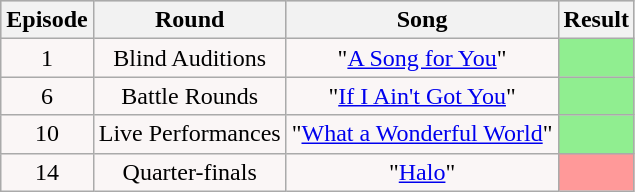<table class="wikitable">
<tr style="text-align: center; background:#ccc;">
<th>Episode</th>
<th>Round</th>
<th>Song</th>
<th>Result</th>
</tr>
<tr>
<td style="text-align: center; background:#faf6f6;">1</td>
<td style="text-align: center; background:#faf6f6;">Blind Auditions</td>
<td style="text-align: center; background:#faf6f6;">"<a href='#'>A Song for You</a>"</td>
<td style="background:lightgreen;"></td>
</tr>
<tr style="text-align: center; background:#faf6f6;">
<td>6</td>
<td>Battle Rounds</td>
<td>"<a href='#'>If I Ain't Got You</a>"</td>
<td style="background:lightgreen;"></td>
</tr>
<tr style="text-align:center; background:#faf6f6;">
<td>10</td>
<td>Live Performances</td>
<td>"<a href='#'>What a Wonderful World</a>"</td>
<td style="background:lightgreen;"></td>
</tr>
<tr>
<td style="text-align: center; background:#faf6f6;">14</td>
<td style="text-align: center; background:#faf6f6;">Quarter-finals</td>
<td style="text-align: center; background:#faf6f6;">"<a href='#'>Halo</a>"</td>
<td style="background:#ff9999;"></td>
</tr>
</table>
